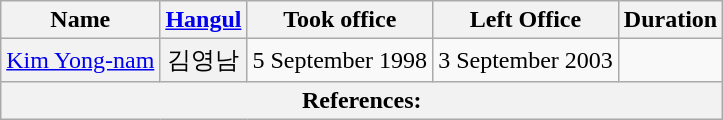<table class="wikitable sortable">
<tr>
<th>Name</th>
<th class="unsortable"><a href='#'>Hangul</a></th>
<th>Took office</th>
<th>Left Office</th>
<th>Duration</th>
</tr>
<tr>
<th align="center" scope="row" style="font-weight:normal;"><a href='#'>Kim Yong-nam</a></th>
<th align="center" scope="row" style="font-weight:normal;">김영남</th>
<td align="center">5 September 1998</td>
<td align="center">3 September 2003</td>
<td align="center"></td>
</tr>
<tr>
<th colspan="5" unsortable><strong>References:</strong><br></th>
</tr>
</table>
